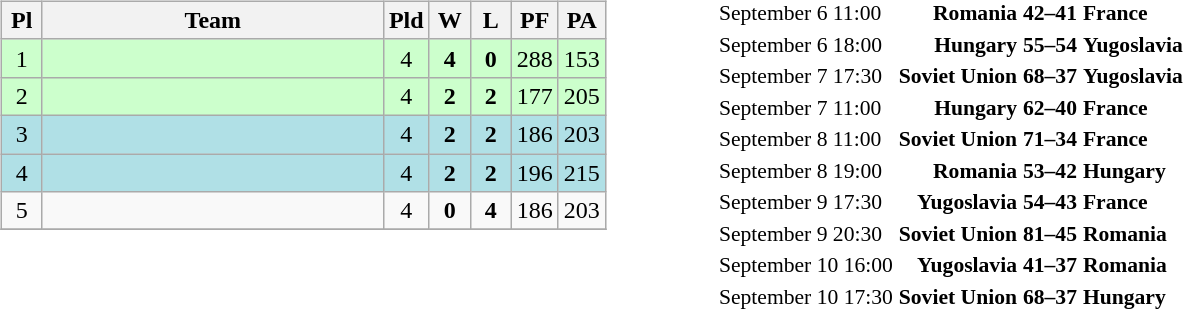<table>
<tr>
<td width="50%"><br><table class="wikitable" style="text-align: center;">
<tr>
<th width=20>Pl</th>
<th width=220>Team</th>
<th width=20>Pld</th>
<th width=20>W</th>
<th width=20>L</th>
<th width=20>PF</th>
<th width=20>PA</th>
</tr>
<tr bgcolor=ccffcc>
<td>1</td>
<td align="left"></td>
<td>4</td>
<td><strong>4</strong></td>
<td><strong>0</strong></td>
<td>288</td>
<td>153</td>
</tr>
<tr bgcolor=ccffcc>
<td>2</td>
<td align="left"></td>
<td>4</td>
<td><strong>2</strong></td>
<td><strong>2</strong></td>
<td>177</td>
<td>205</td>
</tr>
<tr bgcolor=b0e0e6>
<td>3</td>
<td align="left"></td>
<td>4</td>
<td><strong>2</strong></td>
<td><strong>2</strong></td>
<td>186</td>
<td>203</td>
</tr>
<tr bgcolor=b0e0e6>
<td>4</td>
<td align="left"></td>
<td>4</td>
<td><strong>2</strong></td>
<td><strong>2</strong></td>
<td>196</td>
<td>215</td>
</tr>
<tr>
<td>5</td>
<td align="left"></td>
<td>4</td>
<td><strong>0</strong></td>
<td><strong>4</strong></td>
<td>186</td>
<td>203</td>
</tr>
<tr>
</tr>
</table>
<br>
<br>
<br></td>
<td><br><table style="font-size:90%; margin: 0 auto;">
<tr>
<td>September 6 11:00</td>
<td align="right"><strong>Romania</strong> </td>
<td align="center"><strong>42–41</strong></td>
<td><strong> France</strong></td>
</tr>
<tr>
<td>September 6 18:00</td>
<td align="right"><strong>Hungary</strong> </td>
<td align="center"><strong>55–54</strong></td>
<td><strong> Yugoslavia</strong></td>
</tr>
<tr>
<td>September 7 17:30</td>
<td align="right"><strong>Soviet Union</strong> </td>
<td align="center"><strong>68–37</strong></td>
<td><strong> Yugoslavia</strong></td>
</tr>
<tr>
<td>September 7 11:00</td>
<td align="right"><strong>Hungary</strong> </td>
<td align="center"><strong>62–40</strong></td>
<td><strong> France</strong></td>
</tr>
<tr>
<td>September 8 11:00</td>
<td align="right"><strong>Soviet Union</strong> </td>
<td align="center"><strong>71–34</strong></td>
<td><strong> France</strong></td>
</tr>
<tr>
<td>September 8 19:00</td>
<td align="right"><strong>Romania</strong> </td>
<td align="center"><strong>53–42</strong></td>
<td><strong> Hungary</strong></td>
</tr>
<tr>
<td>September 9 17:30</td>
<td align="right"><strong>Yugoslavia</strong> </td>
<td align="center"><strong>54–43</strong></td>
<td><strong> France</strong></td>
</tr>
<tr>
<td>September 9 20:30</td>
<td align="right"><strong>Soviet Union</strong> </td>
<td align="center"><strong>81–45</strong></td>
<td><strong> Romania</strong></td>
</tr>
<tr>
<td>September 10 16:00</td>
<td align="right"><strong>Yugoslavia</strong> </td>
<td align="center"><strong>41–37</strong></td>
<td><strong> Romania</strong></td>
</tr>
<tr>
<td>September 10 17:30</td>
<td align="right"><strong>Soviet Union</strong> </td>
<td align="center"><strong>68–37</strong></td>
<td><strong> Hungary</strong></td>
</tr>
<tr>
</tr>
</table>
</td>
</tr>
</table>
